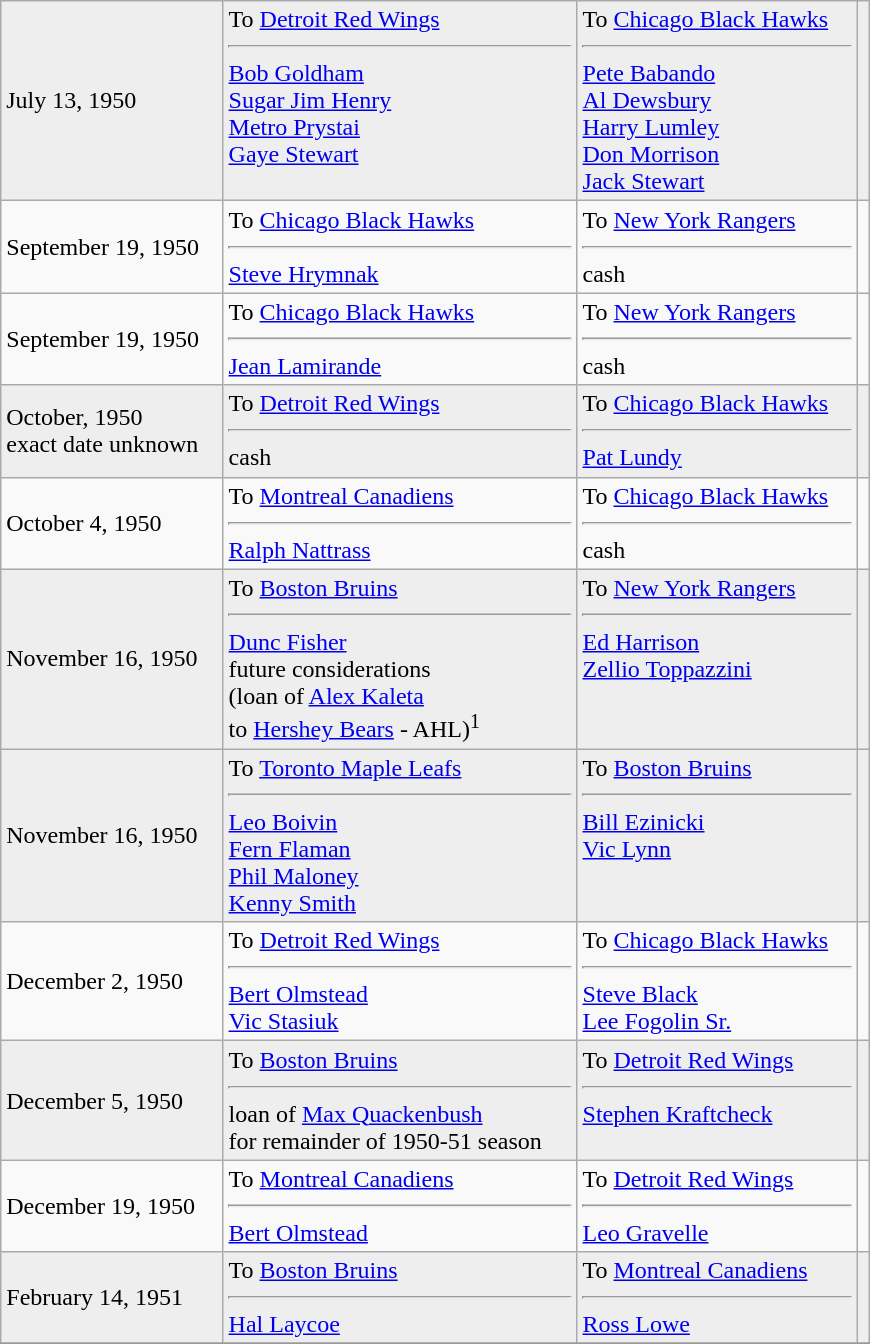<table class="wikitable" style="border:1px solid #999999; width:580px;">
<tr bgcolor="eeeeee">
<td>July 13, 1950</td>
<td valign="top">To <a href='#'>Detroit Red Wings</a><hr><a href='#'>Bob Goldham</a><br><a href='#'>Sugar Jim Henry</a><br><a href='#'>Metro Prystai</a><br><a href='#'>Gaye Stewart</a></td>
<td valign="top">To <a href='#'>Chicago Black Hawks</a><hr><a href='#'>Pete Babando</a><br><a href='#'>Al Dewsbury</a><br><a href='#'>Harry Lumley</a><br><a href='#'>Don Morrison</a><br><a href='#'>Jack Stewart</a></td>
<td></td>
</tr>
<tr>
<td>September 19, 1950</td>
<td valign="top">To <a href='#'>Chicago Black Hawks</a><hr><a href='#'>Steve Hrymnak</a></td>
<td valign="top">To <a href='#'>New York Rangers</a><hr>cash</td>
<td></td>
</tr>
<tr>
<td>September 19, 1950</td>
<td valign="top">To <a href='#'>Chicago Black Hawks</a><hr><a href='#'>Jean Lamirande</a></td>
<td valign="top">To <a href='#'>New York Rangers</a><hr>cash</td>
<td></td>
</tr>
<tr bgcolor="eeeeee">
<td>October, 1950<br>exact date unknown</td>
<td valign="top">To <a href='#'>Detroit Red Wings</a><hr>cash</td>
<td valign="top">To <a href='#'>Chicago Black Hawks</a><hr><a href='#'>Pat Lundy</a></td>
<td></td>
</tr>
<tr>
<td>October 4, 1950</td>
<td valign="top">To <a href='#'>Montreal Canadiens</a><hr><a href='#'>Ralph Nattrass</a></td>
<td valign="top">To <a href='#'>Chicago Black Hawks</a><hr>cash</td>
<td></td>
</tr>
<tr bgcolor="eeeeee">
<td>November 16, 1950</td>
<td valign="top">To <a href='#'>Boston Bruins</a><hr><a href='#'>Dunc Fisher</a><br>future considerations<br>(loan of <a href='#'>Alex Kaleta</a><br>to <a href='#'>Hershey Bears</a> - AHL)<sup>1</sup></td>
<td valign="top">To <a href='#'>New York Rangers</a><hr><a href='#'>Ed Harrison</a><br><a href='#'>Zellio Toppazzini</a></td>
<td></td>
</tr>
<tr bgcolor="eeeeee">
<td>November 16, 1950</td>
<td valign="top">To <a href='#'>Toronto Maple Leafs</a><hr><a href='#'>Leo Boivin</a><br><a href='#'>Fern Flaman</a><br><a href='#'>Phil Maloney</a><br><a href='#'>Kenny Smith</a></td>
<td valign="top">To <a href='#'>Boston Bruins</a><hr><a href='#'>Bill Ezinicki</a><br><a href='#'>Vic Lynn</a></td>
<td></td>
</tr>
<tr>
<td>December 2, 1950</td>
<td valign="top">To <a href='#'>Detroit Red Wings</a><hr><a href='#'>Bert Olmstead</a><br><a href='#'>Vic Stasiuk</a></td>
<td valign="top">To <a href='#'>Chicago Black Hawks</a><hr><a href='#'>Steve Black</a><br><a href='#'>Lee Fogolin Sr.</a></td>
<td></td>
</tr>
<tr bgcolor="eeeeee">
<td>December 5, 1950</td>
<td valign="top">To <a href='#'>Boston Bruins</a><hr>loan of <a href='#'>Max Quackenbush</a><br>for remainder of 1950-51 season</td>
<td valign="top">To <a href='#'>Detroit Red Wings</a><hr><a href='#'>Stephen Kraftcheck</a></td>
<td></td>
</tr>
<tr>
<td>December 19, 1950</td>
<td valign="top">To <a href='#'>Montreal Canadiens</a><hr><a href='#'>Bert Olmstead</a></td>
<td valign="top">To <a href='#'>Detroit Red Wings</a><hr><a href='#'>Leo Gravelle</a></td>
<td></td>
</tr>
<tr bgcolor="eeeeee">
<td>February 14, 1951</td>
<td valign="top">To <a href='#'>Boston Bruins</a><hr><a href='#'>Hal Laycoe</a></td>
<td valign="top">To <a href='#'>Montreal Canadiens</a><hr><a href='#'>Ross Lowe</a></td>
<td></td>
</tr>
<tr bgcolor="eeeeee">
</tr>
</table>
